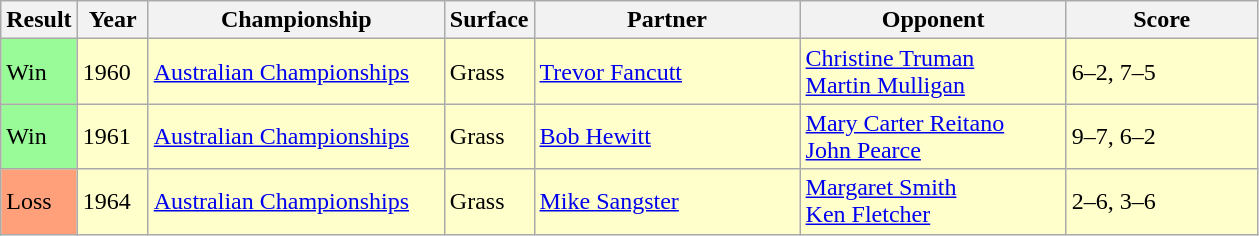<table class="sortable wikitable">
<tr>
<th style="width:40px">Result</th>
<th style="width:40px">Year</th>
<th style="width:190px">Championship</th>
<th style="width:50px">Surface</th>
<th style="width:170px">Partner</th>
<th style="width:170px">Opponent</th>
<th style="width:120px" class="unsortable">Score</th>
</tr>
<tr style="background:#ffffcc;">
<td style="background:#98fb98;">Win</td>
<td>1960</td>
<td><a href='#'>Australian Championships</a></td>
<td>Grass</td>
<td> <a href='#'>Trevor Fancutt</a></td>
<td> <a href='#'>Christine Truman</a><br> <a href='#'>Martin Mulligan</a></td>
<td>6–2, 7–5</td>
</tr>
<tr style="background:#ffffcc;">
<td style="background:#98fb98;">Win</td>
<td>1961</td>
<td><a href='#'>Australian Championships</a></td>
<td>Grass</td>
<td> <a href='#'>Bob Hewitt</a></td>
<td> <a href='#'>Mary Carter Reitano</a>  <br>  <a href='#'>John Pearce</a></td>
<td>9–7, 6–2</td>
</tr>
<tr style="background:#ffffcc;">
<td style="background:#ffa07a;">Loss</td>
<td>1964</td>
<td><a href='#'>Australian Championships</a></td>
<td>Grass</td>
<td> <a href='#'>Mike Sangster</a></td>
<td> <a href='#'>Margaret Smith</a> <br>  <a href='#'>Ken Fletcher</a></td>
<td>2–6, 3–6</td>
</tr>
</table>
